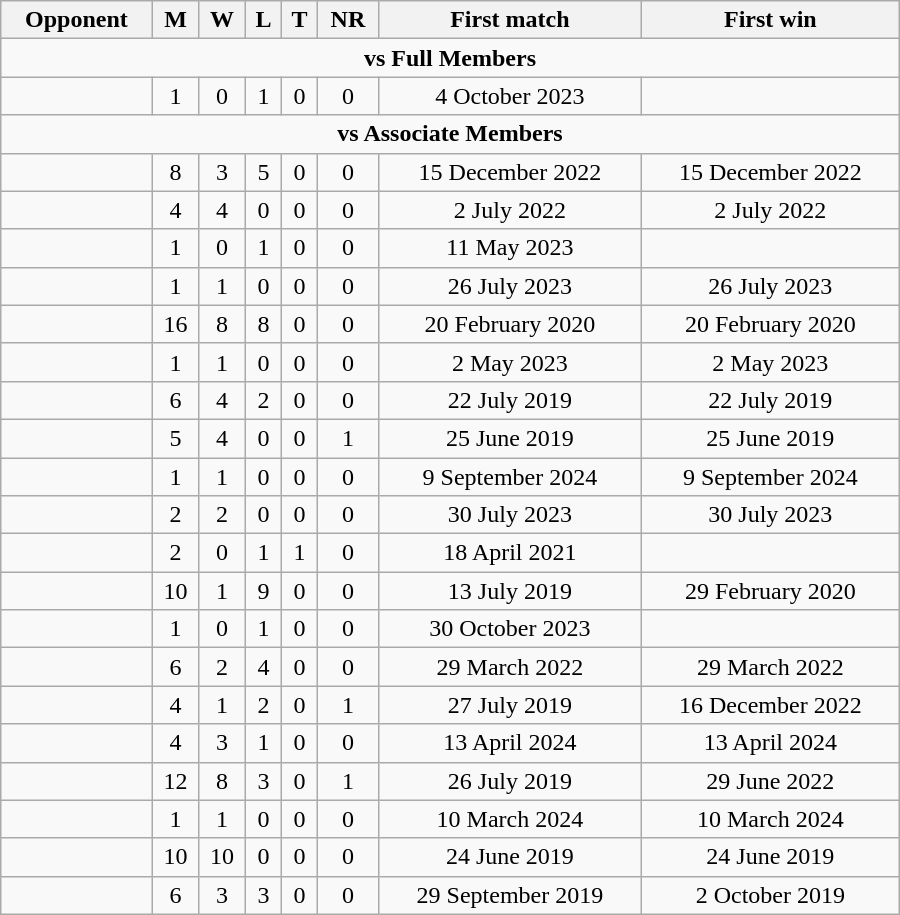<table class="wikitable" style="text-align: center; width: 600px;">
<tr>
<th>Opponent</th>
<th>M</th>
<th>W</th>
<th>L</th>
<th>T</th>
<th>NR</th>
<th>First match</th>
<th>First win</th>
</tr>
<tr>
<td colspan="8" style="text-align:center;"><strong>vs Full Members</strong></td>
</tr>
<tr>
<td align=left></td>
<td>1</td>
<td>0</td>
<td>1</td>
<td>0</td>
<td>0</td>
<td>4 October 2023</td>
<td></td>
</tr>
<tr>
<td colspan="8" style="text-align:center;"><strong>vs Associate Members</strong></td>
</tr>
<tr>
<td align=left></td>
<td>8</td>
<td>3</td>
<td>5</td>
<td>0</td>
<td>0</td>
<td>15 December 2022</td>
<td>15 December 2022</td>
</tr>
<tr>
<td align=left></td>
<td>4</td>
<td>4</td>
<td>0</td>
<td>0</td>
<td>0</td>
<td>2 July 2022</td>
<td>2 July 2022</td>
</tr>
<tr>
<td align=left></td>
<td>1</td>
<td>0</td>
<td>1</td>
<td>0</td>
<td>0</td>
<td>11 May 2023</td>
<td></td>
</tr>
<tr>
<td align=left></td>
<td>1</td>
<td>1</td>
<td>0</td>
<td>0</td>
<td>0</td>
<td>26 July 2023</td>
<td>26 July 2023</td>
</tr>
<tr>
<td align=left></td>
<td>16</td>
<td>8</td>
<td>8</td>
<td>0</td>
<td>0</td>
<td>20 February 2020</td>
<td>20 February 2020</td>
</tr>
<tr>
<td align=left></td>
<td>1</td>
<td>1</td>
<td>0</td>
<td>0</td>
<td>0</td>
<td>2 May 2023</td>
<td>2 May 2023</td>
</tr>
<tr>
<td align=left></td>
<td>6</td>
<td>4</td>
<td>2</td>
<td>0</td>
<td>0</td>
<td>22 July 2019</td>
<td>22 July 2019</td>
</tr>
<tr>
<td align=left></td>
<td>5</td>
<td>4</td>
<td>0</td>
<td>0</td>
<td>1</td>
<td>25 June 2019</td>
<td>25 June 2019</td>
</tr>
<tr>
<td align=left></td>
<td>1</td>
<td>1</td>
<td>0</td>
<td>0</td>
<td>0</td>
<td>9 September 2024</td>
<td>9 September 2024</td>
</tr>
<tr>
<td align=left></td>
<td>2</td>
<td>2</td>
<td>0</td>
<td>0</td>
<td>0</td>
<td>30 July 2023</td>
<td>30 July 2023</td>
</tr>
<tr>
<td align=left></td>
<td>2</td>
<td>0</td>
<td>1</td>
<td>1</td>
<td>0</td>
<td>18 April 2021</td>
<td></td>
</tr>
<tr>
<td align=left></td>
<td>10</td>
<td>1</td>
<td>9</td>
<td>0</td>
<td>0</td>
<td>13 July 2019</td>
<td>29 February 2020</td>
</tr>
<tr>
<td align=left></td>
<td>1</td>
<td>0</td>
<td>1</td>
<td>0</td>
<td>0</td>
<td>30 October 2023</td>
<td></td>
</tr>
<tr>
<td align=left></td>
<td>6</td>
<td>2</td>
<td>4</td>
<td>0</td>
<td>0</td>
<td>29 March 2022</td>
<td>29 March 2022</td>
</tr>
<tr>
<td align=left></td>
<td>4</td>
<td>1</td>
<td>2</td>
<td>0</td>
<td>1</td>
<td>27 July 2019</td>
<td>16 December 2022</td>
</tr>
<tr>
<td align=left></td>
<td>4</td>
<td>3</td>
<td>1</td>
<td>0</td>
<td>0</td>
<td>13 April 2024</td>
<td>13 April 2024</td>
</tr>
<tr>
<td align=left></td>
<td>12</td>
<td>8</td>
<td>3</td>
<td>0</td>
<td>1</td>
<td>26 July 2019</td>
<td>29 June 2022</td>
</tr>
<tr>
<td align=left></td>
<td>1</td>
<td>1</td>
<td>0</td>
<td>0</td>
<td>0</td>
<td>10 March 2024</td>
<td>10 March 2024</td>
</tr>
<tr>
<td align=left></td>
<td>10</td>
<td>10</td>
<td>0</td>
<td>0</td>
<td>0</td>
<td>24 June 2019</td>
<td>24 June 2019</td>
</tr>
<tr>
<td align=left></td>
<td>6</td>
<td>3</td>
<td>3</td>
<td>0</td>
<td>0</td>
<td>29 September 2019</td>
<td>2 October 2019</td>
</tr>
</table>
